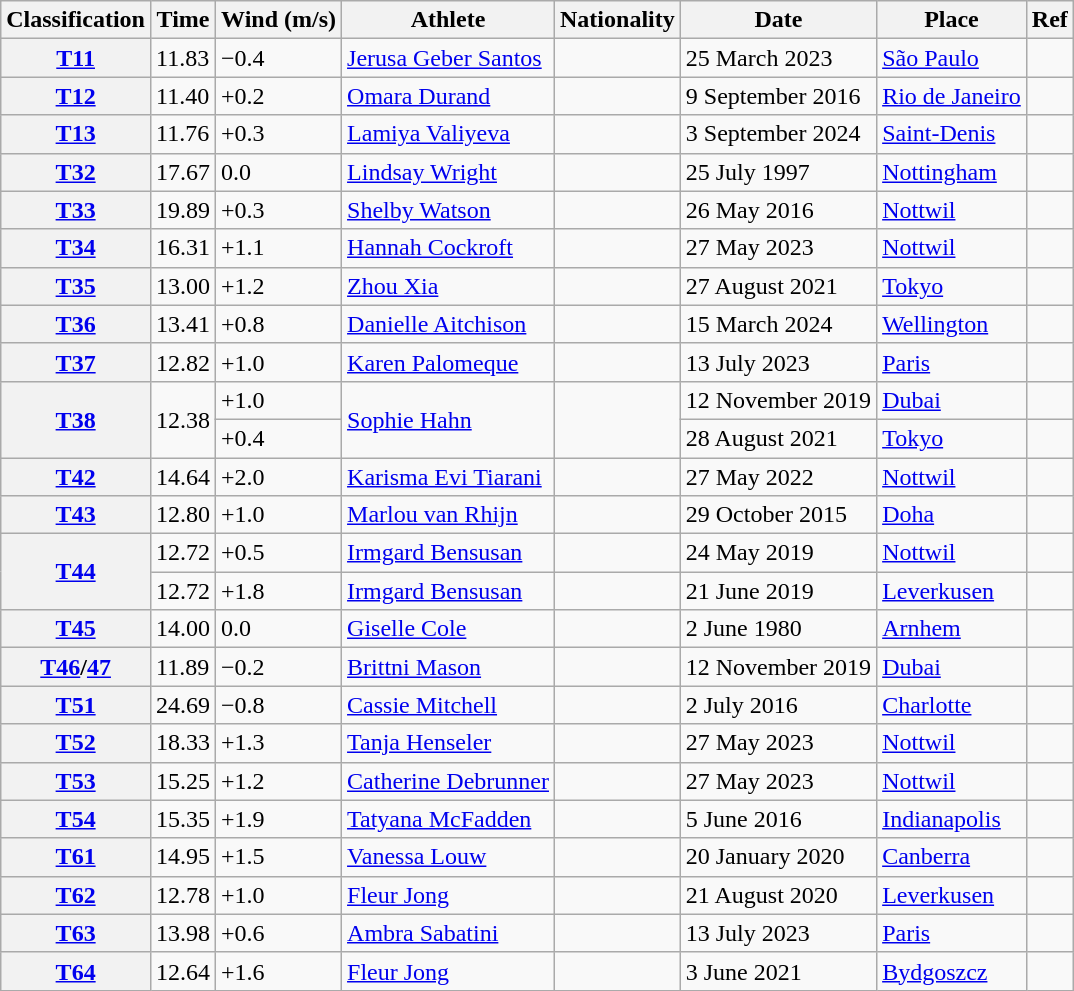<table class="wikitable sortable">
<tr>
<th>Classification</th>
<th>Time</th>
<th>Wind (m/s)</th>
<th>Athlete</th>
<th>Nationality</th>
<th>Date</th>
<th>Place</th>
<th>Ref</th>
</tr>
<tr>
<th><a href='#'>T11</a></th>
<td>11.83</td>
<td>−0.4</td>
<td><a href='#'>Jerusa Geber Santos</a></td>
<td></td>
<td>25 March 2023</td>
<td><a href='#'>São Paulo</a></td>
<td></td>
</tr>
<tr>
<th><a href='#'>T12</a></th>
<td>11.40</td>
<td>+0.2</td>
<td><a href='#'>Omara Durand</a></td>
<td></td>
<td>9 September 2016</td>
<td><a href='#'>Rio de Janeiro</a></td>
<td></td>
</tr>
<tr>
<th><a href='#'>T13</a></th>
<td>11.76</td>
<td>+0.3</td>
<td><a href='#'>Lamiya Valiyeva</a></td>
<td></td>
<td>3 September 2024</td>
<td><a href='#'>Saint-Denis</a></td>
<td></td>
</tr>
<tr>
<th><a href='#'>T32</a></th>
<td>17.67</td>
<td>0.0</td>
<td><a href='#'>Lindsay Wright</a></td>
<td></td>
<td>25 July 1997</td>
<td><a href='#'>Nottingham</a></td>
<td></td>
</tr>
<tr>
<th><a href='#'>T33</a></th>
<td>19.89</td>
<td>+0.3</td>
<td><a href='#'>Shelby Watson</a></td>
<td></td>
<td>26 May 2016</td>
<td><a href='#'>Nottwil</a></td>
<td></td>
</tr>
<tr>
<th><a href='#'>T34</a></th>
<td>16.31</td>
<td>+1.1</td>
<td><a href='#'>Hannah Cockroft</a></td>
<td></td>
<td>27 May 2023</td>
<td><a href='#'>Nottwil</a></td>
<td></td>
</tr>
<tr>
<th><a href='#'>T35</a></th>
<td>13.00</td>
<td>+1.2</td>
<td><a href='#'>Zhou Xia</a></td>
<td></td>
<td>27 August 2021</td>
<td><a href='#'>Tokyo</a></td>
<td></td>
</tr>
<tr>
<th><a href='#'>T36</a></th>
<td>13.41</td>
<td>+0.8</td>
<td><a href='#'>Danielle Aitchison</a></td>
<td></td>
<td>15 March 2024</td>
<td><a href='#'>Wellington</a></td>
<td></td>
</tr>
<tr>
<th><a href='#'>T37</a></th>
<td>12.82</td>
<td>+1.0</td>
<td><a href='#'>Karen Palomeque</a></td>
<td></td>
<td>13 July 2023</td>
<td><a href='#'>Paris</a></td>
<td></td>
</tr>
<tr>
<th rowspan=2><a href='#'>T38</a></th>
<td rowspan=2>12.38</td>
<td>+1.0</td>
<td rowspan=2><a href='#'>Sophie Hahn</a></td>
<td rowspan=2></td>
<td>12 November 2019</td>
<td><a href='#'>Dubai</a></td>
<td></td>
</tr>
<tr>
<td>+0.4</td>
<td>28 August 2021</td>
<td><a href='#'>Tokyo</a></td>
<td></td>
</tr>
<tr>
<th><a href='#'>T42</a></th>
<td>14.64</td>
<td>+2.0</td>
<td><a href='#'>Karisma Evi Tiarani</a></td>
<td></td>
<td>27 May 2022</td>
<td><a href='#'>Nottwil</a></td>
<td></td>
</tr>
<tr>
<th><a href='#'>T43</a></th>
<td>12.80</td>
<td>+1.0</td>
<td><a href='#'>Marlou van Rhijn</a></td>
<td></td>
<td>29 October 2015</td>
<td><a href='#'>Doha</a></td>
<td></td>
</tr>
<tr>
<th rowspan=2><a href='#'>T44</a></th>
<td>12.72</td>
<td>+0.5</td>
<td><a href='#'>Irmgard Bensusan</a></td>
<td></td>
<td>24 May 2019</td>
<td><a href='#'>Nottwil</a></td>
<td></td>
</tr>
<tr>
<td>12.72</td>
<td>+1.8</td>
<td><a href='#'>Irmgard Bensusan</a></td>
<td></td>
<td>21 June 2019</td>
<td><a href='#'>Leverkusen</a></td>
<td></td>
</tr>
<tr>
<th><a href='#'>T45</a></th>
<td>14.00</td>
<td>0.0</td>
<td><a href='#'>Giselle Cole</a></td>
<td></td>
<td>2 June 1980</td>
<td><a href='#'>Arnhem</a></td>
<td></td>
</tr>
<tr>
<th><a href='#'>T46</a>/<a href='#'>47</a></th>
<td>11.89</td>
<td>−0.2</td>
<td><a href='#'>Brittni Mason</a></td>
<td></td>
<td>12 November 2019</td>
<td><a href='#'>Dubai</a></td>
<td></td>
</tr>
<tr>
<th><a href='#'>T51</a></th>
<td>24.69</td>
<td>−0.8</td>
<td><a href='#'>Cassie Mitchell</a></td>
<td></td>
<td>2 July 2016</td>
<td><a href='#'>Charlotte</a></td>
<td></td>
</tr>
<tr>
<th><a href='#'>T52</a></th>
<td>18.33</td>
<td>+1.3</td>
<td><a href='#'>Tanja Henseler</a></td>
<td></td>
<td>27 May 2023</td>
<td><a href='#'>Nottwil</a></td>
<td></td>
</tr>
<tr>
<th><a href='#'>T53</a></th>
<td>15.25</td>
<td>+1.2</td>
<td><a href='#'>Catherine Debrunner</a></td>
<td></td>
<td>27 May 2023</td>
<td><a href='#'>Nottwil</a></td>
<td></td>
</tr>
<tr>
<th><a href='#'>T54</a></th>
<td>15.35</td>
<td>+1.9</td>
<td><a href='#'>Tatyana McFadden</a></td>
<td></td>
<td>5 June 2016</td>
<td><a href='#'>Indianapolis</a></td>
<td></td>
</tr>
<tr>
<th><a href='#'>T61</a></th>
<td>14.95</td>
<td>+1.5</td>
<td><a href='#'>Vanessa Louw</a></td>
<td></td>
<td>20 January 2020</td>
<td><a href='#'>Canberra</a></td>
<td></td>
</tr>
<tr>
<th><a href='#'>T62</a></th>
<td>12.78</td>
<td>+1.0</td>
<td><a href='#'>Fleur Jong</a></td>
<td></td>
<td>21 August 2020</td>
<td><a href='#'>Leverkusen</a></td>
<td></td>
</tr>
<tr>
<th><a href='#'>T63</a></th>
<td>13.98</td>
<td>+0.6</td>
<td><a href='#'>Ambra Sabatini</a></td>
<td></td>
<td>13 July 2023</td>
<td><a href='#'>Paris</a></td>
<td></td>
</tr>
<tr>
<th><a href='#'>T64</a></th>
<td>12.64</td>
<td>+1.6</td>
<td><a href='#'>Fleur Jong</a></td>
<td></td>
<td>3 June 2021</td>
<td><a href='#'>Bydgoszcz</a></td>
<td></td>
</tr>
</table>
